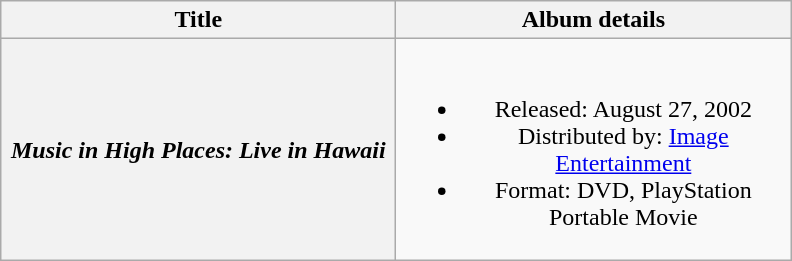<table class="wikitable plainrowheaders" style="text-align:center;">
<tr>
<th scope="col" style="width:16em;">Title</th>
<th scope="col" style="width:16em;">Album details</th>
</tr>
<tr>
<th scope="row"><em>Music in High Places: Live in Hawaii</em></th>
<td><br><ul><li>Released: August 27, 2002</li><li>Distributed by: <a href='#'>Image Entertainment</a></li><li>Format: DVD, PlayStation Portable Movie</li></ul></td>
</tr>
</table>
